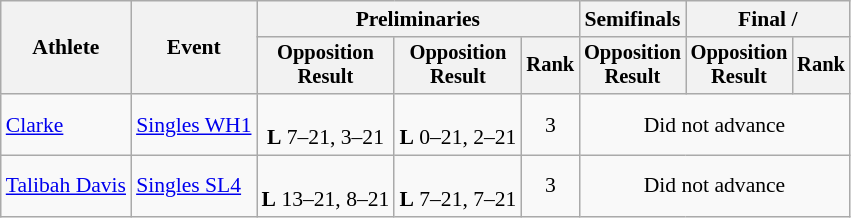<table class=wikitable style="font-size:90%">
<tr>
<th rowspan="2">Athlete</th>
<th rowspan="2">Event</th>
<th colspan="3">Preliminaries</th>
<th>Semifinals</th>
<th colspan="2">Final / </th>
</tr>
<tr style="font-size:95%">
<th>Opposition<br>Result</th>
<th>Opposition<br>Result</th>
<th>Rank</th>
<th>Opposition<br>Result</th>
<th>Opposition<br>Result</th>
<th>Rank</th>
</tr>
<tr align=center>
<td align=left><a href='#'> Clarke</a></td>
<td align=left><a href='#'>Singles WH1</a></td>
<td><br><strong>L</strong> 7–21, 3–21</td>
<td><br><strong>L</strong> 0–21, 2–21</td>
<td>3</td>
<td colspan=3>Did not advance</td>
</tr>
<tr align=center>
<td align=left><a href='#'>Talibah Davis</a></td>
<td align=left><a href='#'>Singles SL4</a></td>
<td><br><strong>L</strong> 13–21, 8–21</td>
<td><br><strong>L</strong> 7–21, 7–21</td>
<td>3</td>
<td colspan=3>Did not advance</td>
</tr>
</table>
